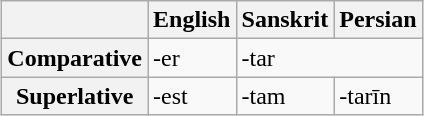<table class="wikitable" style="margin: 1em auto 1em auto;">
<tr>
<th></th>
<th>English</th>
<th>Sanskrit</th>
<th>Persian</th>
</tr>
<tr>
<th>Comparative</th>
<td>-er</td>
<td colspan="2">-tar</td>
</tr>
<tr>
<th>Superlative</th>
<td>-est</td>
<td>-tam</td>
<td>-tarīn</td>
</tr>
</table>
